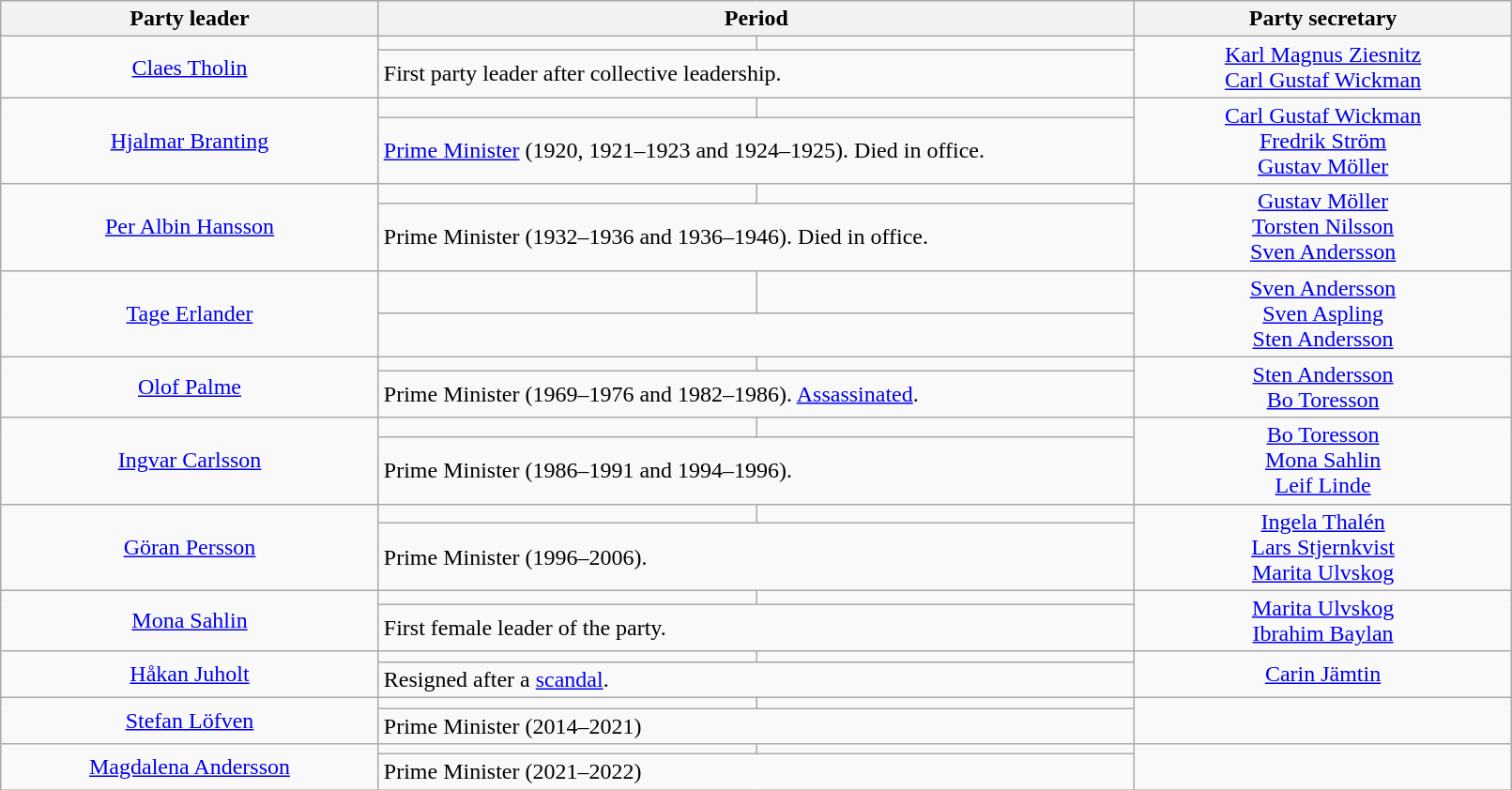<table class="wikitable" style="width:85%;">
<tr>
<th style="width:10%;">Party leader</th>
<th colspan="2" style="width:20%;">Period</th>
<th style="width:10%;">Party secretary</th>
</tr>
<tr>
<td rowspan="2" style="text-align:center;"><a href='#'>Claes Tholin</a></td>
<td></td>
<td></td>
<td rowspan="2" style="text-align:center;"><a href='#'>Karl Magnus Ziesnitz</a><br><a href='#'>Carl Gustaf Wickman</a></td>
</tr>
<tr>
<td colspan="2">First party leader after collective leadership.</td>
</tr>
<tr>
<td rowspan="2" style="text-align:center;"><a href='#'>Hjalmar Branting</a></td>
<td></td>
<td></td>
<td rowspan="2" style="text-align:center;"><a href='#'>Carl Gustaf Wickman</a><br><a href='#'>Fredrik Ström</a><br><a href='#'>Gustav Möller</a></td>
</tr>
<tr>
<td colspan="2"><a href='#'>Prime Minister</a> (1920, 1921–1923 and 1924–1925). Died in office.</td>
</tr>
<tr>
<td rowspan="2" style="text-align:center;"><a href='#'>Per Albin Hansson</a></td>
<td></td>
<td></td>
<td rowspan="2" style="text-align:center;"><a href='#'>Gustav Möller</a><br><a href='#'>Torsten Nilsson</a><br><a href='#'>Sven Andersson</a></td>
</tr>
<tr>
<td colspan="2">Prime Minister (1932–1936 and 1936–1946). Died in office.</td>
</tr>
<tr>
<td rowspan="2" style="text-align:center;"><a href='#'>Tage Erlander</a></td>
<td></td>
<td></td>
<td rowspan="2" style="text-align:center;"><a href='#'>Sven Andersson</a><br><a href='#'>Sven Aspling</a><br><a href='#'>Sten Andersson</a></td>
</tr>
<tr>
<td colspan="2"></td>
</tr>
<tr>
<td rowspan="2" style="text-align:center;"><a href='#'>Olof Palme</a></td>
<td></td>
<td></td>
<td rowspan="2" style="text-align:center;"><a href='#'>Sten Andersson</a><br><a href='#'>Bo Toresson</a></td>
</tr>
<tr>
<td colspan="2">Prime Minister (1969–1976 and 1982–1986). <a href='#'>Assassinated</a>.</td>
</tr>
<tr>
<td rowspan="2" style="text-align:center;"><a href='#'>Ingvar Carlsson</a></td>
<td></td>
<td></td>
<td rowspan="2" style="text-align:center;"><a href='#'>Bo Toresson</a><br><a href='#'>Mona Sahlin</a><br><a href='#'>Leif Linde</a></td>
</tr>
<tr>
<td colspan="2">Prime Minister (1986–1991 and 1994–1996).</td>
</tr>
<tr>
<td rowspan="2" style="text-align:center;"><a href='#'>Göran Persson</a></td>
<td></td>
<td></td>
<td rowspan="2" style="text-align:center;"><a href='#'>Ingela Thalén</a><br><a href='#'>Lars Stjernkvist</a><br><a href='#'>Marita Ulvskog</a></td>
</tr>
<tr>
<td colspan="2">Prime Minister (1996–2006).</td>
</tr>
<tr>
<td rowspan="2" style="text-align:center;"><a href='#'>Mona Sahlin</a></td>
<td></td>
<td></td>
<td rowspan="2" style="text-align:center;"><a href='#'>Marita Ulvskog</a><br><a href='#'>Ibrahim Baylan</a></td>
</tr>
<tr>
<td colspan="2">First female leader of the party.</td>
</tr>
<tr>
<td rowspan="2" style="text-align:center;"><a href='#'>Håkan Juholt</a></td>
<td></td>
<td></td>
<td rowspan="2" style="text-align:center;"><a href='#'>Carin Jämtin</a></td>
</tr>
<tr>
<td colspan="2">Resigned after a <a href='#'>scandal</a>.</td>
</tr>
<tr>
<td rowspan="2" style="text-align:center;"><a href='#'>Stefan Löfven</a></td>
<td></td>
<td></td>
<td rowspan="2" style="text-align:center;"></td>
</tr>
<tr>
<td colspan="2">Prime Minister (2014–2021)</td>
</tr>
<tr>
<td rowspan="2" style="text-align:center;"><a href='#'>Magdalena Andersson</a></td>
<td></td>
<td></td>
<td rowspan="2" style="text-align:center;"></td>
</tr>
<tr>
<td colspan="2">Prime Minister (2021–2022)</td>
</tr>
</table>
